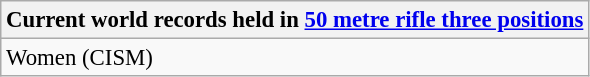<table class="wikitable" style="font-size: 95%">
<tr>
<th colspan=7>Current world records held in <a href='#'>50 metre rifle three positions</a></th>
</tr>
<tr>
<td>Women (CISM)<br></td>
</tr>
</table>
